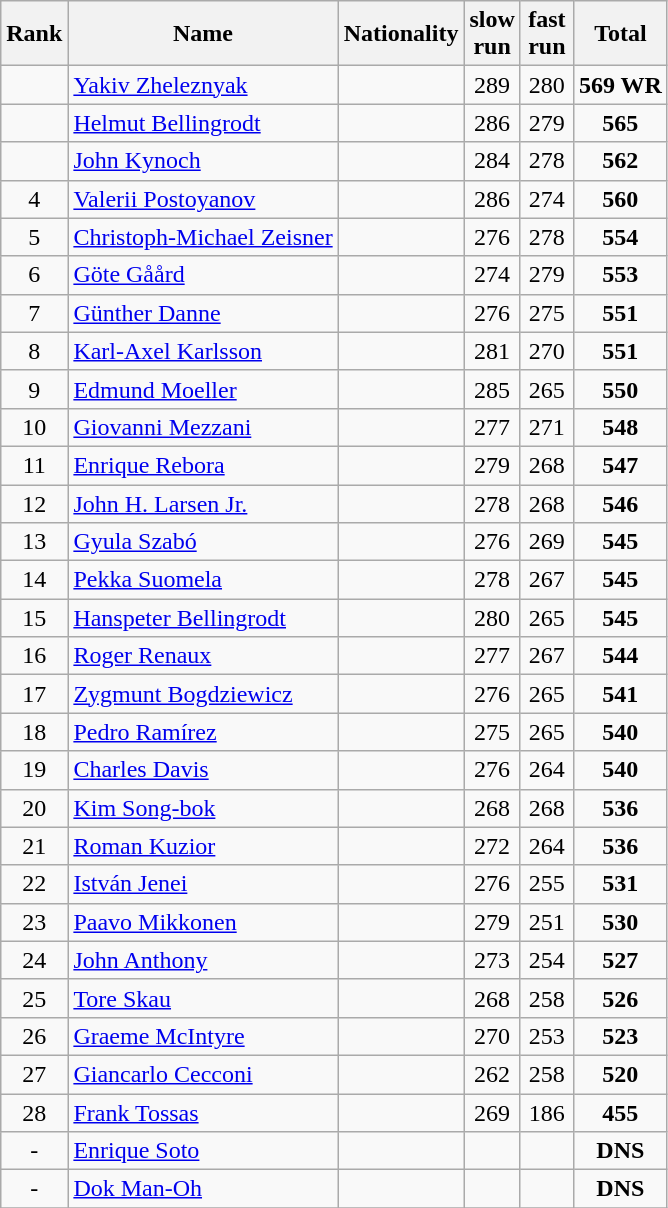<table class="wikitable sortable" style="text-align: center">
<tr>
<th>Rank</th>
<th>Name</th>
<th>Nationality</th>
<th class="unsortable" style="width: 28px">slow run</th>
<th class="unsortable" style="width: 28px">fast run</th>
<th>Total</th>
</tr>
<tr>
<td></td>
<td style="text-align: left"><a href='#'>Yakiv Zheleznyak</a></td>
<td style="text-align: left"></td>
<td>289</td>
<td>280</td>
<td><strong>569 WR</strong></td>
</tr>
<tr>
<td></td>
<td style="text-align: left"><a href='#'>Helmut Bellingrodt</a></td>
<td style="text-align: left"></td>
<td>286</td>
<td>279</td>
<td><strong>565</strong></td>
</tr>
<tr>
<td></td>
<td style="text-align: left"><a href='#'>John Kynoch</a></td>
<td style="text-align: left"></td>
<td>284</td>
<td>278</td>
<td><strong>562</strong></td>
</tr>
<tr>
<td>4</td>
<td style="text-align: left"><a href='#'>Valerii Postoyanov</a></td>
<td style="text-align: left"></td>
<td>286</td>
<td>274</td>
<td><strong>560</strong></td>
</tr>
<tr>
<td>5</td>
<td style="text-align: left"><a href='#'>Christoph-Michael Zeisner</a></td>
<td style="text-align: left"></td>
<td>276</td>
<td>278</td>
<td><strong>554</strong></td>
</tr>
<tr>
<td>6</td>
<td style="text-align: left"><a href='#'>Göte Gåård</a></td>
<td style="text-align: left"></td>
<td>274</td>
<td>279</td>
<td><strong>553</strong></td>
</tr>
<tr>
<td>7</td>
<td style="text-align: left"><a href='#'>Günther Danne</a></td>
<td style="text-align: left"></td>
<td>276</td>
<td>275</td>
<td><strong>551</strong></td>
</tr>
<tr>
<td>8</td>
<td style="text-align: left"><a href='#'>Karl-Axel Karlsson</a></td>
<td style="text-align: left"></td>
<td>281</td>
<td>270</td>
<td><strong>551</strong></td>
</tr>
<tr>
<td>9</td>
<td style="text-align: left"><a href='#'>Edmund Moeller</a></td>
<td style="text-align: left"></td>
<td>285</td>
<td>265</td>
<td><strong>550</strong></td>
</tr>
<tr>
<td>10</td>
<td style="text-align: left"><a href='#'>Giovanni Mezzani</a></td>
<td style="text-align: left"></td>
<td>277</td>
<td>271</td>
<td><strong>548</strong></td>
</tr>
<tr>
<td>11</td>
<td style="text-align: left"><a href='#'>Enrique Rebora</a></td>
<td style="text-align: left"></td>
<td>279</td>
<td>268</td>
<td><strong>547</strong></td>
</tr>
<tr>
<td>12</td>
<td style="text-align: left"><a href='#'>John H. Larsen Jr.</a></td>
<td style="text-align: left"></td>
<td>278</td>
<td>268</td>
<td><strong>546</strong></td>
</tr>
<tr>
<td>13</td>
<td style="text-align: left"><a href='#'>Gyula Szabó</a></td>
<td style="text-align: left"></td>
<td>276</td>
<td>269</td>
<td><strong>545</strong></td>
</tr>
<tr>
<td>14</td>
<td style="text-align: left"><a href='#'>Pekka Suomela</a></td>
<td style="text-align: left"></td>
<td>278</td>
<td>267</td>
<td><strong>545</strong></td>
</tr>
<tr>
<td>15</td>
<td style="text-align: left"><a href='#'>Hanspeter Bellingrodt</a></td>
<td style="text-align: left"></td>
<td>280</td>
<td>265</td>
<td><strong>545</strong></td>
</tr>
<tr>
<td>16</td>
<td style="text-align: left"><a href='#'>Roger Renaux</a></td>
<td style="text-align: left"></td>
<td>277</td>
<td>267</td>
<td><strong>544</strong></td>
</tr>
<tr>
<td>17</td>
<td style="text-align: left"><a href='#'>Zygmunt Bogdziewicz</a></td>
<td style="text-align: left"></td>
<td>276</td>
<td>265</td>
<td><strong>541</strong></td>
</tr>
<tr>
<td>18</td>
<td style="text-align: left"><a href='#'>Pedro Ramírez</a></td>
<td style="text-align: left"></td>
<td>275</td>
<td>265</td>
<td><strong>540</strong></td>
</tr>
<tr>
<td>19</td>
<td style="text-align: left"><a href='#'>Charles Davis</a></td>
<td style="text-align: left"></td>
<td>276</td>
<td>264</td>
<td><strong>540</strong></td>
</tr>
<tr>
<td>20</td>
<td style="text-align: left"><a href='#'>Kim Song-bok</a></td>
<td style="text-align: left"></td>
<td>268</td>
<td>268</td>
<td><strong>536</strong></td>
</tr>
<tr>
<td>21</td>
<td style="text-align: left"><a href='#'>Roman Kuzior</a></td>
<td style="text-align: left"></td>
<td>272</td>
<td>264</td>
<td><strong>536</strong></td>
</tr>
<tr>
<td>22</td>
<td style="text-align: left"><a href='#'>István Jenei</a></td>
<td style="text-align: left"></td>
<td>276</td>
<td>255</td>
<td><strong>531</strong></td>
</tr>
<tr>
<td>23</td>
<td style="text-align: left"><a href='#'>Paavo Mikkonen</a></td>
<td style="text-align: left"></td>
<td>279</td>
<td>251</td>
<td><strong>530</strong></td>
</tr>
<tr>
<td>24</td>
<td style="text-align: left"><a href='#'>John Anthony</a></td>
<td style="text-align: left"></td>
<td>273</td>
<td>254</td>
<td><strong>527</strong></td>
</tr>
<tr>
<td>25</td>
<td style="text-align: left"><a href='#'>Tore Skau</a></td>
<td style="text-align: left"></td>
<td>268</td>
<td>258</td>
<td><strong>526</strong></td>
</tr>
<tr>
<td>26</td>
<td style="text-align: left"><a href='#'>Graeme McIntyre</a></td>
<td style="text-align: left"></td>
<td>270</td>
<td>253</td>
<td><strong>523</strong></td>
</tr>
<tr>
<td>27</td>
<td style="text-align: left"><a href='#'>Giancarlo Cecconi</a></td>
<td style="text-align: left"></td>
<td>262</td>
<td>258</td>
<td><strong>520</strong></td>
</tr>
<tr>
<td>28</td>
<td style="text-align: left"><a href='#'>Frank Tossas</a></td>
<td style="text-align: left"></td>
<td>269</td>
<td>186</td>
<td><strong>455</strong></td>
</tr>
<tr>
<td>-</td>
<td style="text-align: left"><a href='#'>Enrique Soto</a></td>
<td style="text-align: left"></td>
<td></td>
<td></td>
<td><strong>DNS</strong></td>
</tr>
<tr>
<td>-</td>
<td style="text-align: left"><a href='#'>Dok Man-Oh</a></td>
<td style="text-align: left"></td>
<td></td>
<td></td>
<td><strong>DNS</strong></td>
</tr>
<tr>
</tr>
</table>
